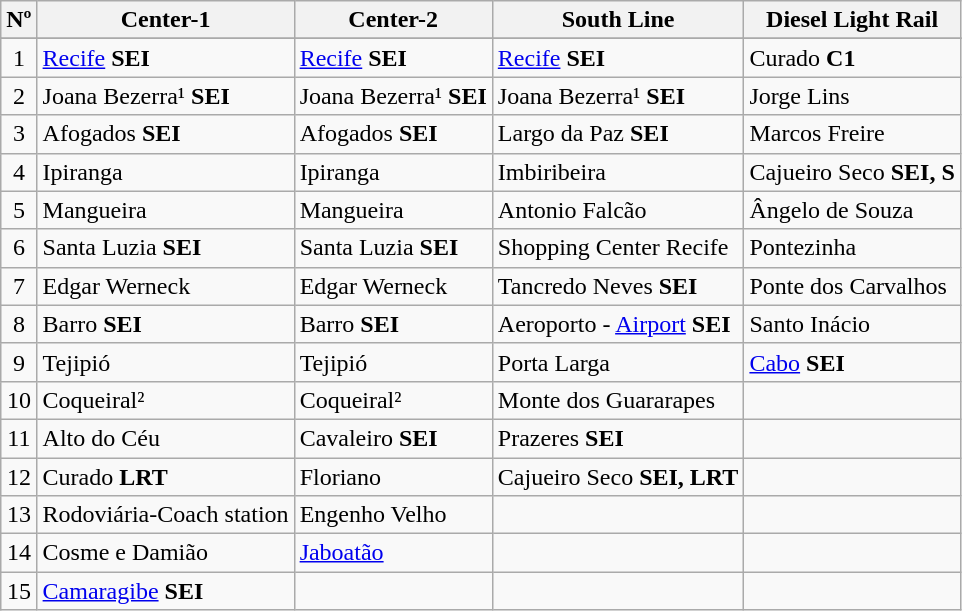<table class="wikitable">
<tr>
<th>Nº</th>
<th><strong>Center-1</strong></th>
<th><strong>Center-2</strong></th>
<th><strong>South Line</strong></th>
<th><strong>Diesel Light Rail</strong></th>
</tr>
<tr>
</tr>
<tr>
<td align="center">1</td>
<td><a href='#'>Recife</a> <strong>SEI</strong></td>
<td><a href='#'>Recife</a> <strong>SEI</strong></td>
<td><a href='#'>Recife</a> <strong>SEI</strong></td>
<td>Curado <strong>C1</strong></td>
</tr>
<tr>
<td align="center">2</td>
<td>Joana Bezerra¹ <strong>SEI</strong></td>
<td>Joana Bezerra¹ <strong>SEI</strong></td>
<td>Joana Bezerra¹ <strong>SEI</strong></td>
<td>Jorge Lins</td>
</tr>
<tr>
<td align="center">3</td>
<td>Afogados <strong>SEI</strong></td>
<td>Afogados <strong>SEI</strong></td>
<td>Largo da Paz <strong>SEI</strong></td>
<td>Marcos Freire</td>
</tr>
<tr>
<td align="center">4</td>
<td>Ipiranga</td>
<td>Ipiranga</td>
<td>Imbiribeira</td>
<td>Cajueiro Seco <strong>SEI, S</strong></td>
</tr>
<tr>
<td align="center">5</td>
<td>Mangueira</td>
<td>Mangueira</td>
<td>Antonio Falcão</td>
<td>Ângelo de Souza</td>
</tr>
<tr>
<td align="center">6</td>
<td>Santa Luzia <strong>SEI</strong></td>
<td>Santa Luzia <strong>SEI</strong></td>
<td>Shopping Center Recife</td>
<td>Pontezinha</td>
</tr>
<tr>
<td align="center">7</td>
<td>Edgar Werneck</td>
<td>Edgar Werneck</td>
<td>Tancredo Neves <strong>SEI</strong></td>
<td>Ponte dos Carvalhos</td>
</tr>
<tr>
<td align="center">8</td>
<td>Barro <strong>SEI</strong></td>
<td>Barro <strong>SEI</strong></td>
<td>Aeroporto - <a href='#'>Airport</a> <strong>SEI</strong></td>
<td>Santo Inácio</td>
</tr>
<tr>
<td align="center">9</td>
<td>Tejipió</td>
<td>Tejipió</td>
<td>Porta Larga</td>
<td><a href='#'>Cabo</a> <strong>SEI</strong></td>
</tr>
<tr>
<td align="center">10</td>
<td>Coqueiral²</td>
<td>Coqueiral²</td>
<td>Monte dos Guararapes</td>
<td></td>
</tr>
<tr>
<td align="center">11</td>
<td>Alto do Céu</td>
<td>Cavaleiro <strong>SEI</strong></td>
<td>Prazeres <strong>SEI</strong></td>
<td></td>
</tr>
<tr>
<td align="center">12</td>
<td>Curado <strong>LRT</strong></td>
<td>Floriano</td>
<td>Cajueiro Seco <strong>SEI, LRT</strong></td>
<td></td>
</tr>
<tr>
<td align="center">13</td>
<td>Rodoviária-Coach station</td>
<td>Engenho Velho</td>
<td></td>
<td></td>
</tr>
<tr>
<td align="center">14</td>
<td>Cosme e Damião</td>
<td><a href='#'>Jaboatão</a></td>
<td></td>
<td></td>
</tr>
<tr>
<td align="center">15</td>
<td><a href='#'>Camaragibe</a> <strong>SEI</strong></td>
<td></td>
<td></td>
<td></td>
</tr>
</table>
